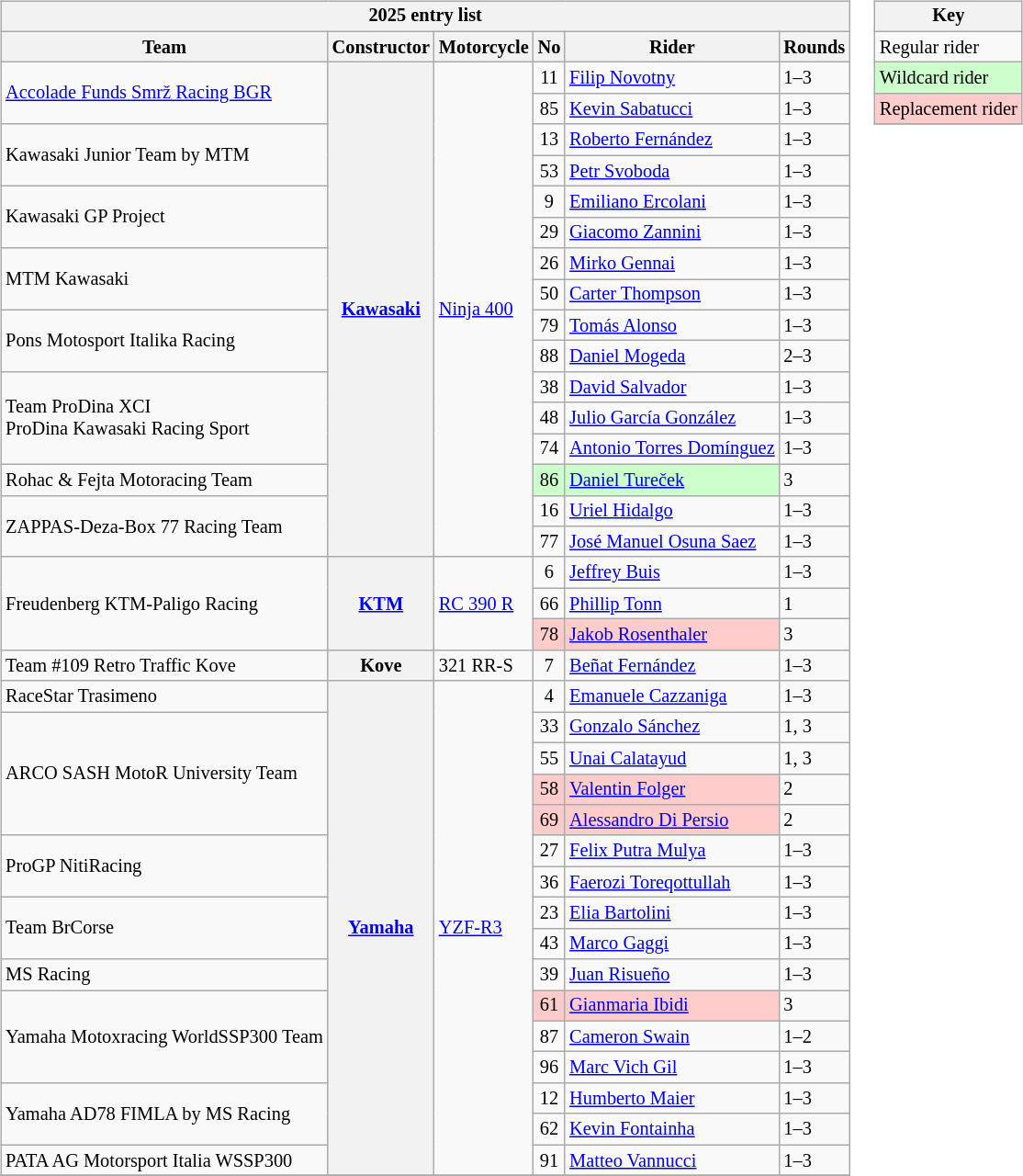<table>
<tr>
<td><br><table class="wikitable sortable" style="font-size: 85%">
<tr>
<th colspan="7">2025 entry list</th>
</tr>
<tr>
<th>Team</th>
<th>Constructor</th>
<th>Motorcycle</th>
<th>No</th>
<th>Rider</th>
<th>Rounds</th>
</tr>
<tr>
<td rowspan="2"> <a href='#'>Accolade Funds Smrž Racing BGR</a></td>
<th rowspan="16"><a href='#'>Kawasaki</a></th>
<td rowspan="16"><a href='#'>Ninja 400</a></td>
<td align="center">11</td>
<td> <a href='#'>Filip Novotny</a></td>
<td>1–3</td>
</tr>
<tr>
<td align="center">85</td>
<td> <a href='#'>Kevin Sabatucci</a></td>
<td>1–3</td>
</tr>
<tr>
<td rowspan="2"> Kawasaki Junior Team by MTM</td>
<td align="center">13</td>
<td> <a href='#'>Roberto Fernández</a></td>
<td>1–3</td>
</tr>
<tr>
<td align="center">53</td>
<td> <a href='#'>Petr Svoboda</a></td>
<td>1–3</td>
</tr>
<tr>
<td rowspan="2"> Kawasaki GP Project</td>
<td align="center">9</td>
<td> <a href='#'>Emiliano Ercolani</a></td>
<td>1–3</td>
</tr>
<tr>
<td align="center">29</td>
<td> <a href='#'>Giacomo Zannini</a></td>
<td>1–3</td>
</tr>
<tr>
<td rowspan="2"> MTM Kawasaki</td>
<td align="center">26</td>
<td> <a href='#'>Mirko Gennai</a></td>
<td>1–3</td>
</tr>
<tr>
<td align="center">50</td>
<td> <a href='#'>Carter Thompson</a></td>
<td>1–3</td>
</tr>
<tr>
<td rowspan="2"> Pons Motosport Italika Racing</td>
<td align="center">79</td>
<td> <a href='#'>Tomás Alonso</a></td>
<td>1–3</td>
</tr>
<tr>
<td align="center">88</td>
<td> <a href='#'>Daniel Mogeda</a></td>
<td>2–3</td>
</tr>
<tr>
<td rowspan="3"> Team ProDina XCI <br>  ProDina Kawasaki Racing Sport</td>
<td align="center">38</td>
<td> <a href='#'>David Salvador</a></td>
<td>1–3</td>
</tr>
<tr>
<td align="center">48</td>
<td> <a href='#'>Julio García González</a></td>
<td>1–3</td>
</tr>
<tr>
<td align="center">74</td>
<td> <a href='#'>Antonio Torres Domínguez</a></td>
<td>1–3</td>
</tr>
<tr>
<td> Rohac & Fejta Motoracing Team</td>
<td style="background:#ccffcc;" align="center">86</td>
<td style="background:#ccffcc;"nowrap> <a href='#'>Daniel Tureček</a></td>
<td>3</td>
</tr>
<tr>
<td rowspan="2"> ZAPPAS-Deza-Box 77 Racing Team</td>
<td align="center">16</td>
<td> <a href='#'>Uriel Hidalgo</a></td>
<td>1–3</td>
</tr>
<tr>
<td align="center">77</td>
<td> <a href='#'>José Manuel Osuna Saez</a></td>
<td>1–3</td>
</tr>
<tr>
<td rowspan="3"> Freudenberg KTM-Paligo Racing</td>
<th rowspan="3"><a href='#'>KTM</a></th>
<td rowspan="3"><a href='#'>RC 390 R</a></td>
<td align="center">6</td>
<td> <a href='#'>Jeffrey Buis</a></td>
<td>1–3</td>
</tr>
<tr>
<td align="center">66</td>
<td> <a href='#'>Phillip Tonn</a></td>
<td>1</td>
</tr>
<tr>
<td style="background:#ffcccc;" align="center">78</td>
<td style="background:#ffcccc;"nowrap> <a href='#'>Jakob Rosenthaler</a></td>
<td>3</td>
</tr>
<tr>
<td rowspan="1"> Team #109 Retro Traffic Kove</td>
<th rowspan="1">Kove</th>
<td rowspan="1">321 RR-S</td>
<td align="center">7</td>
<td> <a href='#'>Beñat Fernández</a></td>
<td>1–3</td>
</tr>
<tr>
<td rowspan="1" nowrap> RaceStar Trasimeno</td>
<th rowspan="16"><a href='#'>Yamaha</a></th>
<td rowspan="16"><a href='#'>YZF-R3</a></td>
<td align="center">4</td>
<td> <a href='#'>Emanuele Cazzaniga</a></td>
<td>1–3</td>
</tr>
<tr>
<td rowspan="4" nowrap> ARCO SASH MotoR University Team</td>
<td align="center">33</td>
<td> <a href='#'>Gonzalo Sánchez</a></td>
<td>1, 3</td>
</tr>
<tr>
<td align="center">55</td>
<td> <a href='#'>Unai Calatayud</a></td>
<td>1, 3</td>
</tr>
<tr>
<td style="background:#ffcccc;" align="center">58</td>
<td style="background:#ffcccc;"nowrap> <a href='#'>Valentin Folger</a></td>
<td>2</td>
</tr>
<tr>
<td style="background:#ffcccc;" align="center">69</td>
<td style="background:#ffcccc;"nowrap> <a href='#'>Alessandro Di Persio</a></td>
<td>2</td>
</tr>
<tr>
<td rowspan="2"> ProGP NitiRacing</td>
<td align="center">27</td>
<td> <a href='#'>Felix Putra Mulya</a></td>
<td>1–3</td>
</tr>
<tr>
<td align="center">36</td>
<td nowrap> <a href='#'>Faerozi Toreqottullah</a></td>
<td>1–3</td>
</tr>
<tr>
<td rowspan="2"> Team BrCorse</td>
<td align="center">23</td>
<td> <a href='#'>Elia Bartolini</a></td>
<td>1–3</td>
</tr>
<tr>
<td align="center">43</td>
<td> <a href='#'>Marco Gaggi</a></td>
<td>1–3</td>
</tr>
<tr>
<td rowspan="1"> MS Racing</td>
<td align="center">39</td>
<td> <a href='#'>Juan Risueño</a></td>
<td>1–3</td>
</tr>
<tr>
<td rowspan="3"> Yamaha Motoxracing WorldSSP300 Team</td>
<td style="background:#ffcccc;" align="center">61</td>
<td style="background:#ffcccc;"nowrap> <a href='#'>Gianmaria Ibidi</a></td>
<td>3</td>
</tr>
<tr>
<td align="center">87</td>
<td> <a href='#'>Cameron Swain</a></td>
<td>1–2</td>
</tr>
<tr>
<td align="center">96</td>
<td> <a href='#'>Marc Vich Gil</a></td>
<td>1–3</td>
</tr>
<tr>
<td rowspan="2"> Yamaha AD78 FIMLA by MS Racing</td>
<td align="center">12</td>
<td> <a href='#'>Humberto Maier</a></td>
<td>1–3</td>
</tr>
<tr>
<td align="center">62</td>
<td> <a href='#'>Kevin Fontainha</a></td>
<td>1–3</td>
</tr>
<tr>
<td rowspan="1"> PATA AG Motorsport Italia WSSP300</td>
<td align="center">91</td>
<td> <a href='#'>Matteo Vannucci</a></td>
<td>1–3</td>
</tr>
<tr>
</tr>
</table>
</td>
<td valign="top"><br><table class="wikitable" style="font-size:85%;">
<tr>
<th>Key</th>
</tr>
<tr>
<td>Regular rider</td>
</tr>
<tr>
<td style="background:#ccffcc;">Wildcard rider</td>
</tr>
<tr>
<td style="background:#ffcccc;">Replacement rider</td>
</tr>
<tr>
</tr>
</table>
</td>
</tr>
</table>
